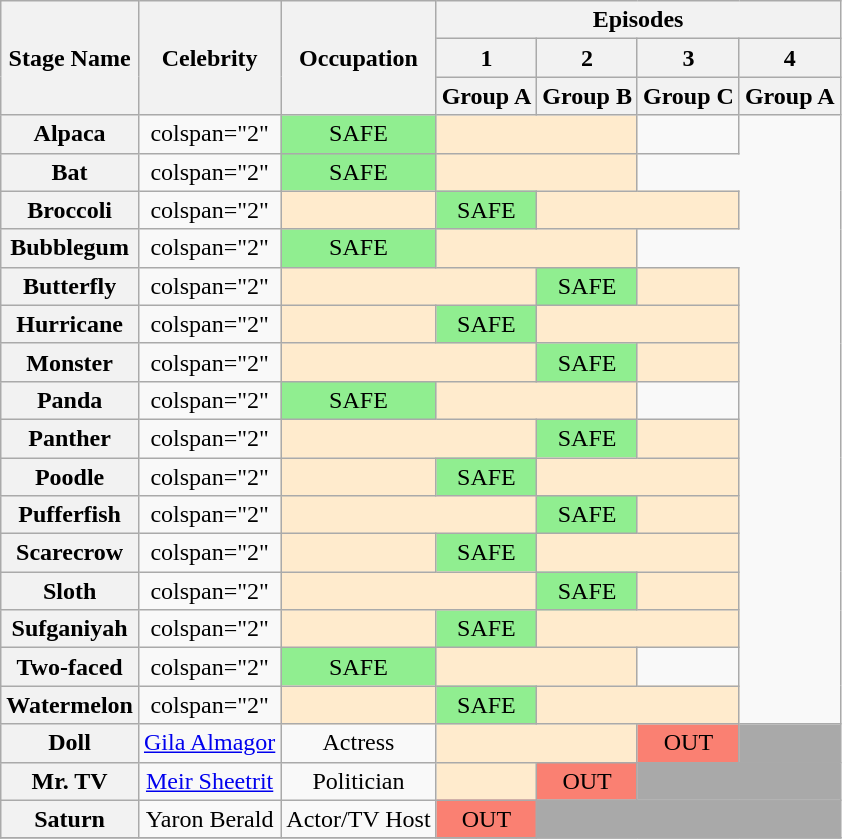<table class="wikitable" style="text-align:center; ">
<tr>
<th rowspan="3">Stage Name</th>
<th rowspan="3">Celebrity</th>
<th rowspan="3">Occupation</th>
<th colspan="20">Episodes</th>
</tr>
<tr>
<th>1</th>
<th>2</th>
<th>3</th>
<th>4</th>
</tr>
<tr>
<th colspan="1">Group A</th>
<th colspan="1">Group B</th>
<th colspan="1">Group C</th>
<th colspan="1">Group A</th>
</tr>
<tr>
<th>Alpaca</th>
<td>colspan="2" </td>
<td bgcolor=lightgreen>SAFE</td>
<td colspan="2" bgcolor=#FFEBCD></td>
<td></td>
</tr>
<tr>
<th>Bat</th>
<td>colspan="2" </td>
<td bgcolor=lightgreen>SAFE</td>
<td colspan="2" bgcolor=#FFEBCD></td>
</tr>
<tr>
<th>Broccoli</th>
<td>colspan="2" </td>
<td colspan="1" bgcolor=#FFEBCD></td>
<td bgcolor=lightgreen>SAFE</td>
<td colspan="2" bgcolor=#FFEBCD></td>
</tr>
<tr>
<th>Bubblegum</th>
<td>colspan="2" </td>
<td bgcolor=lightgreen>SAFE</td>
<td colspan="2" bgcolor=#FFEBCD></td>
</tr>
<tr>
<th>Butterfly</th>
<td>colspan="2" </td>
<td colspan="2" bgcolor=#FFEBCD></td>
<td bgcolor=lightgreen>SAFE</td>
<td colspan="1" bgcolor=#FFEBCD></td>
</tr>
<tr>
<th>Hurricane</th>
<td>colspan="2" </td>
<td colspan="1" bgcolor=#FFEBCD></td>
<td bgcolor=lightgreen>SAFE</td>
<td colspan="2" bgcolor=#FFEBCD></td>
</tr>
<tr>
<th>Monster</th>
<td>colspan="2" </td>
<td colspan="2" bgcolor=#FFEBCD></td>
<td bgcolor=lightgreen>SAFE</td>
<td colspan="1" bgcolor=#FFEBCD></td>
</tr>
<tr>
<th>Panda</th>
<td>colspan="2" </td>
<td bgcolor=lightgreen>SAFE</td>
<td colspan="2" bgcolor=#FFEBCD></td>
<td></td>
</tr>
<tr>
<th>Panther</th>
<td>colspan="2" </td>
<td colspan="2" bgcolor=#FFEBCD></td>
<td bgcolor=lightgreen>SAFE</td>
<td colspan="1" bgcolor=#FFEBCD></td>
</tr>
<tr>
<th>Poodle</th>
<td>colspan="2" </td>
<td colspan="1" bgcolor=#FFEBCD></td>
<td bgcolor=lightgreen>SAFE</td>
<td colspan="2" bgcolor=#FFEBCD></td>
</tr>
<tr>
<th>Pufferfish</th>
<td>colspan="2" </td>
<td colspan="2" bgcolor=#FFEBCD></td>
<td bgcolor=lightgreen>SAFE</td>
<td colspan="1" bgcolor=#FFEBCD></td>
</tr>
<tr>
<th>Scarecrow</th>
<td>colspan="2" </td>
<td colspan="1" bgcolor=#FFEBCD></td>
<td bgcolor=lightgreen>SAFE</td>
<td colspan="2" bgcolor=#FFEBCD></td>
</tr>
<tr>
<th>Sloth</th>
<td>colspan="2" </td>
<td colspan="2" bgcolor=#FFEBCD></td>
<td bgcolor=lightgreen>SAFE</td>
<td colspan="1" bgcolor=#FFEBCD></td>
</tr>
<tr>
<th>Sufganiyah</th>
<td>colspan="2" </td>
<td colspan="1" bgcolor=#FFEBCD></td>
<td bgcolor=lightgreen>SAFE</td>
<td colspan="2" bgcolor=#FFEBCD></td>
</tr>
<tr>
<th>Two-faced</th>
<td>colspan="2" </td>
<td bgcolor=lightgreen>SAFE</td>
<td colspan="2" bgcolor=#FFEBCD></td>
<td></td>
</tr>
<tr>
<th>Watermelon</th>
<td>colspan="2" </td>
<td colspan="1" bgcolor=#FFEBCD></td>
<td bgcolor=lightgreen>SAFE</td>
<td colspan="2" bgcolor=#FFEBCD></td>
</tr>
<tr>
<th>Doll</th>
<td><a href='#'>Gila Almagor</a></td>
<td>Actress</td>
<td colspan="2" bgcolor=#FFEBCD></td>
<td bgcolor="salmon">OUT</td>
<td colspan="1" bgcolor="darkgrey"></td>
</tr>
<tr>
<th>Mr. TV</th>
<td><a href='#'>Meir Sheetrit</a></td>
<td>Politician</td>
<td colspan="1" bgcolor=#FFEBCD></td>
<td bgcolor="salmon">OUT</td>
<td colspan="2" bgcolor="darkgrey"></td>
</tr>
<tr>
<th>Saturn</th>
<td>Yaron Berald</td>
<td>Actor/TV Host</td>
<td bgcolor="salmon">OUT</td>
<td colspan="3" bgcolor="darkgrey"></td>
</tr>
<tr>
</tr>
</table>
